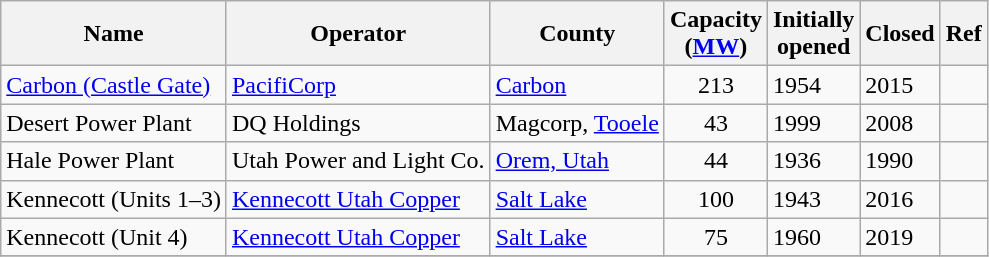<table class="wikitable sortable">
<tr>
<th>Name</th>
<th>Operator</th>
<th>County</th>
<th>Capacity<br>(<a href='#'>MW</a>)</th>
<th>Initially<br>opened</th>
<th>Closed</th>
<th>Ref</th>
</tr>
<tr>
<td><a href='#'>Carbon (Castle Gate)</a></td>
<td><a href='#'>PacifiCorp</a></td>
<td><a href='#'>Carbon</a></td>
<td align=center>213</td>
<td>1954</td>
<td>2015</td>
<td></td>
</tr>
<tr>
<td>Desert Power Plant</td>
<td>DQ Holdings</td>
<td>Magcorp, <a href='#'>Tooele</a></td>
<td align=center>43</td>
<td>1999</td>
<td>2008</td>
</tr>
<tr>
<td>Hale Power Plant</td>
<td>Utah Power and Light Co.</td>
<td><a href='#'>Orem, Utah</a></td>
<td align=center>44</td>
<td>1936</td>
<td>1990</td>
<td></td>
</tr>
<tr>
<td>Kennecott (Units 1–3)</td>
<td><a href='#'>Kennecott Utah Copper</a></td>
<td><a href='#'>Salt Lake</a></td>
<td align=center>100</td>
<td>1943</td>
<td>2016</td>
<td></td>
</tr>
<tr>
<td>Kennecott (Unit 4)</td>
<td><a href='#'>Kennecott Utah Copper</a></td>
<td><a href='#'>Salt Lake</a></td>
<td align=center>75</td>
<td>1960</td>
<td>2019</td>
<td></td>
</tr>
<tr>
</tr>
</table>
